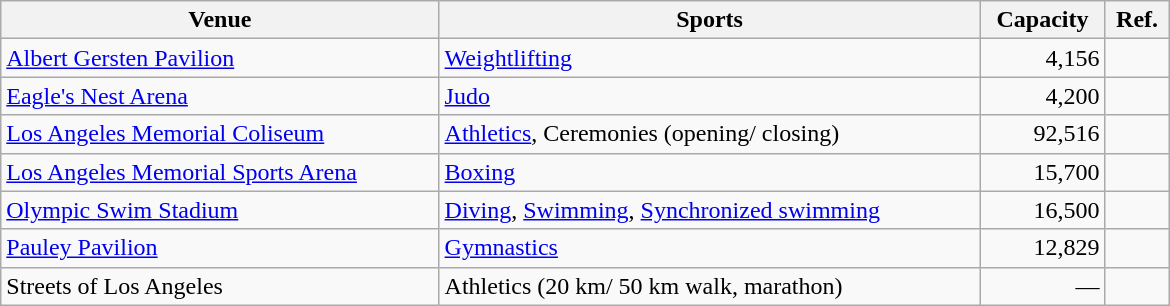<table class="wikitable sortable" width=780px>
<tr>
<th>Venue</th>
<th>Sports</th>
<th>Capacity</th>
<th class="unsortable">Ref.</th>
</tr>
<tr>
<td><a href='#'>Albert Gersten Pavilion</a></td>
<td><a href='#'>Weightlifting</a></td>
<td align="right">4,156</td>
<td align=center></td>
</tr>
<tr>
<td><a href='#'>Eagle's Nest Arena</a></td>
<td><a href='#'>Judo</a></td>
<td align="right">4,200</td>
<td align=center></td>
</tr>
<tr>
<td><a href='#'>Los Angeles Memorial Coliseum</a></td>
<td><a href='#'>Athletics</a>, Ceremonies (opening/ closing)</td>
<td align="right">92,516</td>
<td align=center></td>
</tr>
<tr>
<td><a href='#'>Los Angeles Memorial Sports Arena</a></td>
<td><a href='#'>Boxing</a></td>
<td align="right">15,700</td>
<td align=center></td>
</tr>
<tr>
<td><a href='#'>Olympic Swim Stadium</a></td>
<td><a href='#'>Diving</a>, <a href='#'>Swimming</a>, <a href='#'>Synchronized swimming</a></td>
<td align="right">16,500</td>
<td align=center></td>
</tr>
<tr>
<td><a href='#'>Pauley Pavilion</a></td>
<td><a href='#'>Gymnastics</a></td>
<td align="right">12,829</td>
<td align=center></td>
</tr>
<tr>
<td>Streets of Los Angeles</td>
<td>Athletics (20 km/ 50 km walk, marathon)</td>
<td align="right">—</td>
<td align=center></td>
</tr>
</table>
